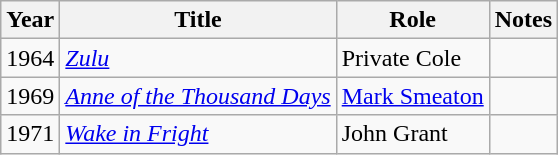<table class="wikitable">
<tr>
<th>Year</th>
<th>Title</th>
<th>Role</th>
<th>Notes</th>
</tr>
<tr>
<td>1964</td>
<td><em><a href='#'>Zulu</a></em></td>
<td>Private Cole</td>
<td></td>
</tr>
<tr>
<td>1969</td>
<td><em><a href='#'>Anne of the Thousand Days</a></em></td>
<td><a href='#'>Mark Smeaton</a></td>
<td></td>
</tr>
<tr>
<td>1971</td>
<td><em><a href='#'>Wake in Fright</a></em></td>
<td>John Grant</td>
<td></td>
</tr>
</table>
